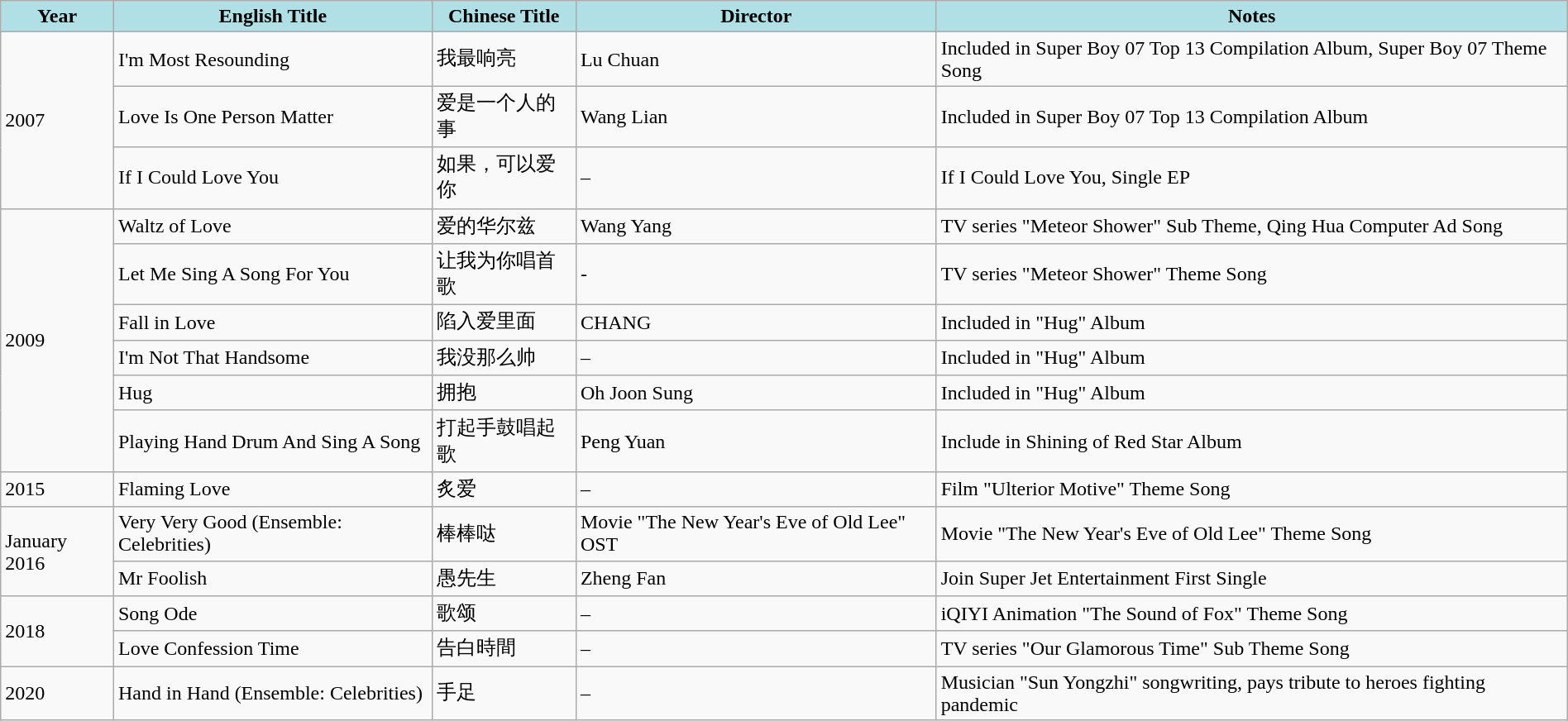<table class="wikitable" width=100%>
<tr style="background:PowderBlue; color:black; font-weight:bold; text-align:center;">
<td>Year</td>
<td>English Title</td>
<td>Chinese Title</td>
<td>Director</td>
<td>Notes</td>
</tr>
<tr>
<td rowspan=3>2007</td>
<td>I'm Most Resounding</td>
<td>我最响亮</td>
<td>Lu Chuan</td>
<td>Included in Super Boy 07 Top 13 Compilation Album, Super Boy 07 Theme Song</td>
</tr>
<tr>
<td>Love Is One Person Matter</td>
<td>爱是一个人的事</td>
<td>Wang Lian</td>
<td>Included in Super Boy 07 Top 13 Compilation Album</td>
</tr>
<tr>
<td>If I Could Love You</td>
<td>如果，可以爱你</td>
<td>–</td>
<td>If I Could Love You, Single EP</td>
</tr>
<tr>
<td rowspan=6>2009</td>
<td>Waltz of Love</td>
<td>爱的华尔兹</td>
<td>Wang Yang</td>
<td>TV series "Meteor Shower" Sub Theme, Qing Hua Computer Ad Song</td>
</tr>
<tr>
<td>Let Me Sing A Song For You</td>
<td>让我为你唱首歌</td>
<td>-</td>
<td>TV series "Meteor Shower" Theme Song</td>
</tr>
<tr>
<td>Fall in Love</td>
<td>陷入爱里面</td>
<td>CHANG</td>
<td>Included in "Hug" Album</td>
</tr>
<tr>
<td>I'm Not That Handsome</td>
<td>我没那么帅</td>
<td>–</td>
<td>Included in "Hug" Album</td>
</tr>
<tr>
<td>Hug</td>
<td>拥抱</td>
<td>Oh Joon Sung</td>
<td>Included in "Hug" Album</td>
</tr>
<tr>
<td>Playing Hand Drum And Sing A Song</td>
<td>打起手鼓唱起歌</td>
<td>Peng Yuan</td>
<td>Include in Shining of Red Star Album</td>
</tr>
<tr>
<td>2015</td>
<td>Flaming Love</td>
<td>炙爱</td>
<td>–</td>
<td>Film "Ulterior Motive" Theme Song</td>
</tr>
<tr>
<td rowspan=2>January 2016</td>
<td>Very Very Good (Ensemble: Celebrities)</td>
<td>棒棒哒</td>
<td>Movie "The New Year's Eve of Old Lee" OST</td>
<td>Movie "The New Year's Eve of Old Lee" Theme Song</td>
</tr>
<tr>
<td>Mr Foolish</td>
<td>愚先生</td>
<td>Zheng Fan</td>
<td>Join Super Jet Entertainment First Single</td>
</tr>
<tr>
<td rowspan=2>2018</td>
<td>Song Ode</td>
<td>歌颂</td>
<td>–</td>
<td>iQIYI Animation "The Sound of Fox" Theme Song</td>
</tr>
<tr>
<td>Love Confession Time</td>
<td>告白時間</td>
<td>–</td>
<td>TV series "Our Glamorous Time" Sub Theme Song</td>
</tr>
<tr>
<td>2020</td>
<td>Hand in Hand (Ensemble: Celebrities)</td>
<td>手足</td>
<td>–</td>
<td>Musician "Sun Yongzhi" songwriting, pays tribute to heroes fighting pandemic</td>
</tr>
</table>
